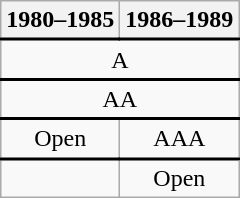<table class="wikitable" style="text-align: center;">
<tr>
<th>1980–1985</th>
<th>1986–1989</th>
</tr>
<tr style="border-top:2px solid; height:0px;">
<td colspan="2" border-right: 2px;">A</td>
</tr>
<tr style="border-top:2px solid; height:0px;">
<td colspan="2" style="border-right: 2px;">AA</td>
</tr>
<tr style="border-top:2px solid; height:0px;">
<td>Open</td>
<td>AAA</td>
</tr>
<tr style="border-top:2px solid; height:0px;">
<td></td>
<td>Open</td>
</tr>
</table>
